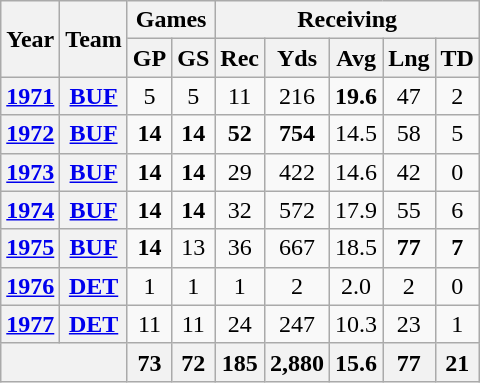<table class="wikitable" style="text-align:center">
<tr>
<th rowspan="2">Year</th>
<th rowspan="2">Team</th>
<th colspan="2">Games</th>
<th colspan="5">Receiving</th>
</tr>
<tr>
<th>GP</th>
<th>GS</th>
<th>Rec</th>
<th>Yds</th>
<th>Avg</th>
<th>Lng</th>
<th>TD</th>
</tr>
<tr>
<th><a href='#'>1971</a></th>
<th><a href='#'>BUF</a></th>
<td>5</td>
<td>5</td>
<td>11</td>
<td>216</td>
<td><strong>19.6</strong></td>
<td>47</td>
<td>2</td>
</tr>
<tr>
<th><a href='#'>1972</a></th>
<th><a href='#'>BUF</a></th>
<td><strong>14</strong></td>
<td><strong>14</strong></td>
<td><strong>52</strong></td>
<td><strong>754</strong></td>
<td>14.5</td>
<td>58</td>
<td>5</td>
</tr>
<tr>
<th><a href='#'>1973</a></th>
<th><a href='#'>BUF</a></th>
<td><strong>14</strong></td>
<td><strong>14</strong></td>
<td>29</td>
<td>422</td>
<td>14.6</td>
<td>42</td>
<td>0</td>
</tr>
<tr>
<th><a href='#'>1974</a></th>
<th><a href='#'>BUF</a></th>
<td><strong>14</strong></td>
<td><strong>14</strong></td>
<td>32</td>
<td>572</td>
<td>17.9</td>
<td>55</td>
<td>6</td>
</tr>
<tr>
<th><a href='#'>1975</a></th>
<th><a href='#'>BUF</a></th>
<td><strong>14</strong></td>
<td>13</td>
<td>36</td>
<td>667</td>
<td>18.5</td>
<td><strong>77</strong></td>
<td><strong>7</strong></td>
</tr>
<tr>
<th><a href='#'>1976</a></th>
<th><a href='#'>DET</a></th>
<td>1</td>
<td>1</td>
<td>1</td>
<td>2</td>
<td>2.0</td>
<td>2</td>
<td>0</td>
</tr>
<tr>
<th><a href='#'>1977</a></th>
<th><a href='#'>DET</a></th>
<td>11</td>
<td>11</td>
<td>24</td>
<td>247</td>
<td>10.3</td>
<td>23</td>
<td>1</td>
</tr>
<tr>
<th colspan="2"></th>
<th>73</th>
<th>72</th>
<th>185</th>
<th>2,880</th>
<th>15.6</th>
<th>77</th>
<th>21</th>
</tr>
</table>
